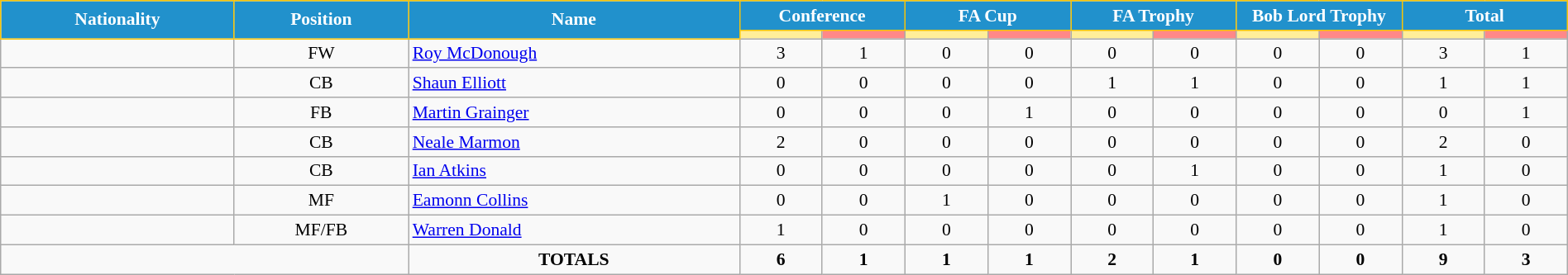<table class="wikitable" style="text-align:center; font-size:90%; width:100%;">
<tr>
<th rowspan="2" style="background:#2191CC; color:white; border:1px solid #F7C408; text-align:center;">Nationality</th>
<th rowspan="2" style="background:#2191CC; color:white; border:1px solid #F7C408; text-align:center;">Position</th>
<th rowspan="2" style="background:#2191CC; color:white; border:1px solid #F7C408; text-align:center;">Name</th>
<th colspan="2" style="background:#2191CC; color:white; border:1px solid #F7C408; text-align:center;">Conference</th>
<th colspan="2" style="background:#2191CC; color:white; border:1px solid #F7C408; text-align:center;">FA Cup</th>
<th colspan="2" style="background:#2191CC; color:white; border:1px solid #F7C408; text-align:center;">FA Trophy</th>
<th colspan="2" style="background:#2191CC; color:white; border:1px solid #F7C408; text-align:center;">Bob Lord Trophy</th>
<th colspan="2" style="background:#2191CC; color:white; border:1px solid #F7C408; text-align:center;">Total</th>
</tr>
<tr>
<th width=60 style="background: #FFEE99"></th>
<th width=60 style="background: #FF8888"></th>
<th width=60 style="background: #FFEE99"></th>
<th width=60 style="background: #FF8888"></th>
<th width=60 style="background: #FFEE99"></th>
<th width=60 style="background: #FF8888"></th>
<th width=60 style="background: #FFEE99"></th>
<th width=60 style="background: #FF8888"></th>
<th width=60 style="background: #FFEE99"></th>
<th width=60 style="background: #FF8888"></th>
</tr>
<tr>
<td></td>
<td>FW</td>
<td align="left"><a href='#'>Roy McDonough</a></td>
<td>3</td>
<td>1</td>
<td>0</td>
<td>0</td>
<td>0</td>
<td>0</td>
<td>0</td>
<td>0</td>
<td>3</td>
<td>1</td>
</tr>
<tr>
<td></td>
<td>CB</td>
<td align="left"><a href='#'>Shaun Elliott</a></td>
<td>0</td>
<td>0</td>
<td>0</td>
<td>0</td>
<td>1</td>
<td>1</td>
<td>0</td>
<td>0</td>
<td>1</td>
<td>1</td>
</tr>
<tr>
<td></td>
<td>FB</td>
<td align="left"><a href='#'>Martin Grainger</a></td>
<td>0</td>
<td>0</td>
<td>0</td>
<td>1</td>
<td>0</td>
<td>0</td>
<td>0</td>
<td>0</td>
<td>0</td>
<td>1</td>
</tr>
<tr>
<td></td>
<td>CB</td>
<td align="left"><a href='#'>Neale Marmon</a></td>
<td>2</td>
<td>0</td>
<td>0</td>
<td>0</td>
<td>0</td>
<td>0</td>
<td>0</td>
<td>0</td>
<td>2</td>
<td>0</td>
</tr>
<tr>
<td></td>
<td>CB</td>
<td align="left"><a href='#'>Ian Atkins</a></td>
<td>0</td>
<td>0</td>
<td>0</td>
<td>0</td>
<td>0</td>
<td>1</td>
<td>0</td>
<td>0</td>
<td>1</td>
<td>0</td>
</tr>
<tr>
<td></td>
<td>MF</td>
<td align="left"><a href='#'>Eamonn Collins</a></td>
<td>0</td>
<td>0</td>
<td>1</td>
<td>0</td>
<td>0</td>
<td>0</td>
<td>0</td>
<td>0</td>
<td>1</td>
<td>0</td>
</tr>
<tr>
<td></td>
<td>MF/FB</td>
<td align="left"><a href='#'>Warren Donald</a></td>
<td>1</td>
<td>0</td>
<td>0</td>
<td>0</td>
<td>0</td>
<td>0</td>
<td>0</td>
<td>0</td>
<td>1</td>
<td>0</td>
</tr>
<tr>
<td colspan="2"></td>
<td><strong>TOTALS</strong></td>
<td><strong>6</strong></td>
<td><strong>1</strong></td>
<td><strong>1</strong></td>
<td><strong>1</strong></td>
<td><strong>2</strong></td>
<td><strong>1</strong></td>
<td><strong>0</strong></td>
<td><strong>0</strong></td>
<td><strong>9</strong></td>
<td><strong>3</strong></td>
</tr>
</table>
